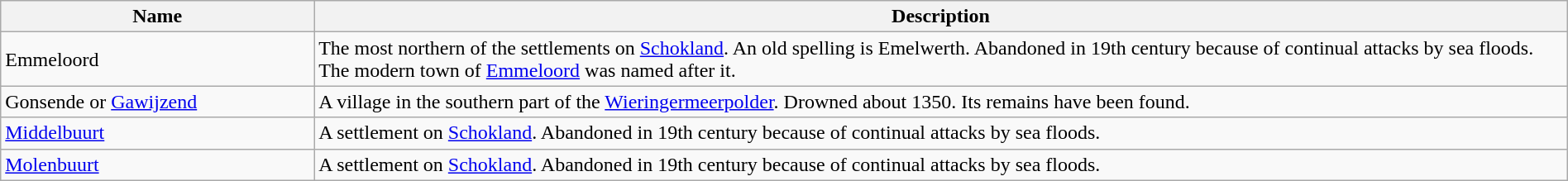<table class="wikitable" width="100%">
<tr>
<th width=20%>Name</th>
<th width=80%>Description</th>
</tr>
<tr>
<td>Emmeloord</td>
<td>The most northern of the settlements on <a href='#'>Schokland</a>. An old spelling is Emelwerth. Abandoned in 19th century because of continual attacks by sea floods. The modern town of <a href='#'>Emmeloord</a> was named after it.</td>
</tr>
<tr>
<td>Gonsende or <a href='#'>Gawijzend</a></td>
<td>A village in the southern part of the <a href='#'>Wieringermeerpolder</a>. Drowned about 1350. Its remains have been found.</td>
</tr>
<tr>
<td><a href='#'>Middelbuurt</a></td>
<td>A settlement on <a href='#'>Schokland</a>. Abandoned in 19th century because of continual attacks by sea floods.</td>
</tr>
<tr>
<td><a href='#'>Molenbuurt</a></td>
<td>A settlement on <a href='#'>Schokland</a>. Abandoned in 19th century because of continual attacks by sea floods.</td>
</tr>
</table>
